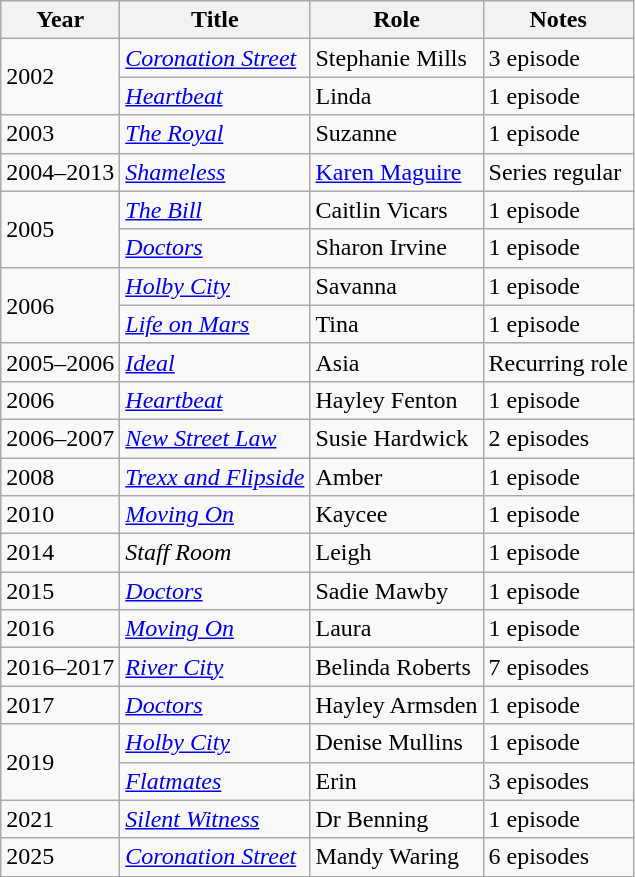<table class="wikitable unsortable">
<tr>
<th>Year</th>
<th>Title</th>
<th>Role</th>
<th>Notes</th>
</tr>
<tr>
<td rowspan=2>2002</td>
<td><em><a href='#'>Coronation Street</a></em></td>
<td>Stephanie Mills</td>
<td>3 episode</td>
</tr>
<tr>
<td><em><a href='#'>Heartbeat</a></em></td>
<td>Linda</td>
<td>1 episode</td>
</tr>
<tr>
<td>2003</td>
<td><em><a href='#'>The Royal</a></em></td>
<td>Suzanne</td>
<td>1 episode</td>
</tr>
<tr>
<td>2004–2013</td>
<td><em><a href='#'>Shameless</a></em></td>
<td><a href='#'>Karen Maguire</a></td>
<td>Series regular</td>
</tr>
<tr>
<td rowspan=2>2005</td>
<td><em><a href='#'>The Bill</a></em></td>
<td>Caitlin Vicars</td>
<td>1 episode</td>
</tr>
<tr>
<td><em><a href='#'>Doctors</a></em></td>
<td>Sharon Irvine</td>
<td>1 episode</td>
</tr>
<tr>
<td rowspan=2>2006</td>
<td><em><a href='#'>Holby City</a></em></td>
<td>Savanna</td>
<td>1 episode</td>
</tr>
<tr>
<td><em><a href='#'>Life on Mars</a></em></td>
<td>Tina</td>
<td>1 episode</td>
</tr>
<tr>
<td>2005–2006</td>
<td><em><a href='#'>Ideal</a></em></td>
<td>Asia</td>
<td>Recurring role</td>
</tr>
<tr>
<td>2006</td>
<td><em><a href='#'>Heartbeat</a></em></td>
<td>Hayley Fenton</td>
<td>1 episode</td>
</tr>
<tr>
<td>2006–2007</td>
<td><em><a href='#'>New Street Law</a></em></td>
<td>Susie Hardwick</td>
<td>2 episodes</td>
</tr>
<tr>
<td>2008</td>
<td><em><a href='#'>Trexx and Flipside</a></em></td>
<td>Amber</td>
<td>1 episode</td>
</tr>
<tr>
<td>2010</td>
<td><em><a href='#'>Moving On</a></em></td>
<td>Kaycee</td>
<td>1 episode</td>
</tr>
<tr>
<td>2014</td>
<td><em>Staff Room</em></td>
<td>Leigh</td>
<td>1 episode</td>
</tr>
<tr>
<td>2015</td>
<td><em><a href='#'>Doctors</a></em></td>
<td>Sadie Mawby</td>
<td>1 episode</td>
</tr>
<tr>
<td>2016</td>
<td><em><a href='#'>Moving On</a></em></td>
<td>Laura</td>
<td>1 episode</td>
</tr>
<tr>
<td>2016–2017</td>
<td><em><a href='#'>River City</a></em></td>
<td>Belinda Roberts</td>
<td>7 episodes</td>
</tr>
<tr>
<td>2017</td>
<td><em><a href='#'>Doctors</a></em></td>
<td>Hayley Armsden</td>
<td>1 episode</td>
</tr>
<tr>
<td rowspan=2>2019</td>
<td><em><a href='#'>Holby City</a></em></td>
<td>Denise Mullins</td>
<td>1 episode</td>
</tr>
<tr>
<td><em><a href='#'>Flatmates</a></em></td>
<td>Erin</td>
<td>3 episodes</td>
</tr>
<tr>
<td>2021</td>
<td><em><a href='#'>Silent Witness</a></em></td>
<td>Dr Benning</td>
<td>1 episode</td>
</tr>
<tr>
<td>2025</td>
<td><em><a href='#'>Coronation Street</a></em></td>
<td>Mandy Waring</td>
<td>6 episodes</td>
</tr>
</table>
